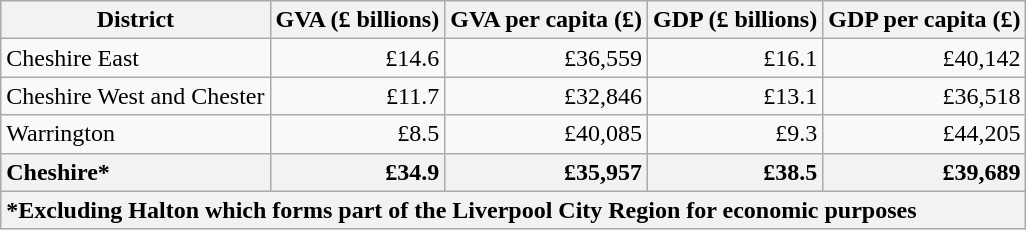<table class="wikitable sortable" style="text-align:right;">
<tr style="text-align:left;">
<th>District</th>
<th>GVA (£ billions)</th>
<th>GVA per capita (£)</th>
<th>GDP (£ billions)</th>
<th>GDP per capita (£)</th>
</tr>
<tr>
<td style="text-align:left;">Cheshire East</td>
<td>£14.6</td>
<td>£36,559</td>
<td>£16.1</td>
<td>£40,142</td>
</tr>
<tr>
<td style="text-align:left;">Cheshire West and Chester</td>
<td>£11.7</td>
<td>£32,846</td>
<td>£13.1</td>
<td>£36,518</td>
</tr>
<tr>
<td style="text-align:left;">Warrington</td>
<td>£8.5</td>
<td>£40,085</td>
<td>£9.3</td>
<td>£44,205</td>
</tr>
<tr>
<th style="text-align:left;">Cheshire*</th>
<th style="text-align:right;">£34.9</th>
<th style="text-align:right;">£35,957</th>
<th style="text-align:right;">£38.5</th>
<th style="text-align:right;">£39,689</th>
</tr>
<tr>
<th style="text-align:left;" colspan="5">*Excluding Halton which forms part of the Liverpool City Region for economic purposes</th>
</tr>
</table>
